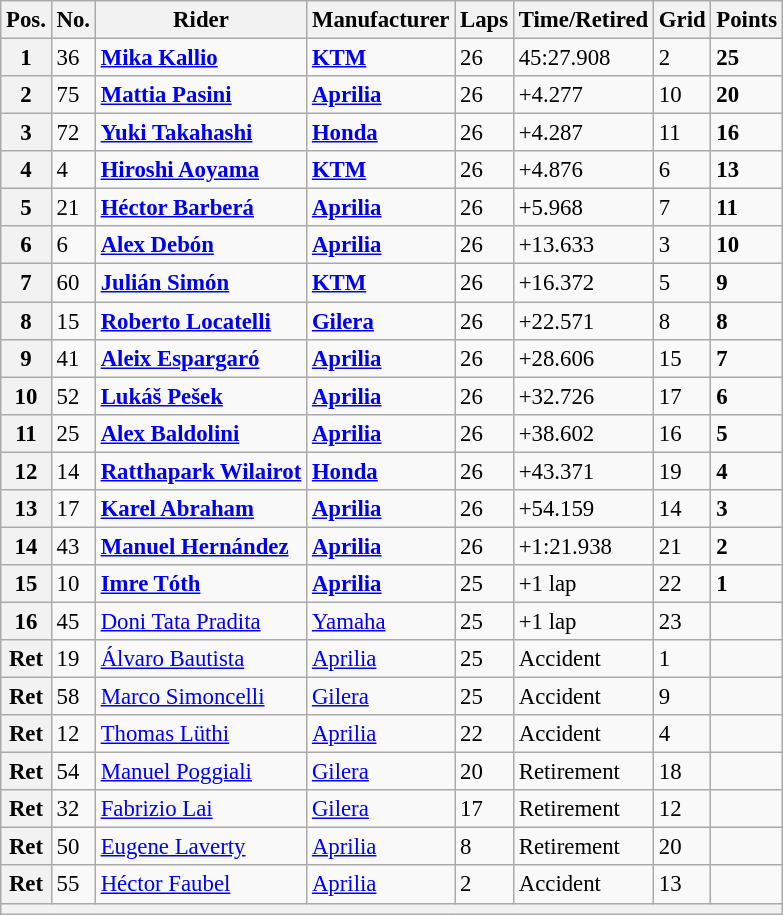<table class="wikitable" style="font-size: 95%;">
<tr>
<th>Pos.</th>
<th>No.</th>
<th>Rider</th>
<th>Manufacturer</th>
<th>Laps</th>
<th>Time/Retired</th>
<th>Grid</th>
<th>Points</th>
</tr>
<tr>
<th>1</th>
<td>36</td>
<td> <strong><a href='#'>Mika Kallio</a></strong></td>
<td><strong><a href='#'>KTM</a></strong></td>
<td>26</td>
<td>45:27.908</td>
<td>2</td>
<td><strong>25</strong></td>
</tr>
<tr>
<th>2</th>
<td>75</td>
<td> <strong><a href='#'>Mattia Pasini</a></strong></td>
<td><strong><a href='#'>Aprilia</a></strong></td>
<td>26</td>
<td>+4.277</td>
<td>10</td>
<td><strong>20</strong></td>
</tr>
<tr>
<th>3</th>
<td>72</td>
<td> <strong><a href='#'>Yuki Takahashi</a></strong></td>
<td><strong><a href='#'>Honda</a></strong></td>
<td>26</td>
<td>+4.287</td>
<td>11</td>
<td><strong>16</strong></td>
</tr>
<tr>
<th>4</th>
<td>4</td>
<td> <strong><a href='#'>Hiroshi Aoyama</a></strong></td>
<td><strong><a href='#'>KTM</a></strong></td>
<td>26</td>
<td>+4.876</td>
<td>6</td>
<td><strong>13</strong></td>
</tr>
<tr>
<th>5</th>
<td>21</td>
<td> <strong><a href='#'>Héctor Barberá</a></strong></td>
<td><strong><a href='#'>Aprilia</a></strong></td>
<td>26</td>
<td>+5.968</td>
<td>7</td>
<td><strong>11</strong></td>
</tr>
<tr>
<th>6</th>
<td>6</td>
<td> <strong><a href='#'>Alex Debón</a></strong></td>
<td><strong><a href='#'>Aprilia</a></strong></td>
<td>26</td>
<td>+13.633</td>
<td>3</td>
<td><strong>10</strong></td>
</tr>
<tr>
<th>7</th>
<td>60</td>
<td> <strong><a href='#'>Julián Simón</a></strong></td>
<td><strong><a href='#'>KTM</a></strong></td>
<td>26</td>
<td>+16.372</td>
<td>5</td>
<td><strong>9</strong></td>
</tr>
<tr>
<th>8</th>
<td>15</td>
<td> <strong><a href='#'>Roberto Locatelli</a></strong></td>
<td><strong><a href='#'>Gilera</a></strong></td>
<td>26</td>
<td>+22.571</td>
<td>8</td>
<td><strong>8</strong></td>
</tr>
<tr>
<th>9</th>
<td>41</td>
<td> <strong><a href='#'>Aleix Espargaró</a></strong></td>
<td><strong><a href='#'>Aprilia</a></strong></td>
<td>26</td>
<td>+28.606</td>
<td>15</td>
<td><strong>7</strong></td>
</tr>
<tr>
<th>10</th>
<td>52</td>
<td> <strong><a href='#'>Lukáš Pešek</a></strong></td>
<td><strong><a href='#'>Aprilia</a></strong></td>
<td>26</td>
<td>+32.726</td>
<td>17</td>
<td><strong>6</strong></td>
</tr>
<tr>
<th>11</th>
<td>25</td>
<td> <strong><a href='#'>Alex Baldolini</a></strong></td>
<td><strong><a href='#'>Aprilia</a></strong></td>
<td>26</td>
<td>+38.602</td>
<td>16</td>
<td><strong>5</strong></td>
</tr>
<tr>
<th>12</th>
<td>14</td>
<td> <strong><a href='#'>Ratthapark Wilairot</a></strong></td>
<td><strong><a href='#'>Honda</a></strong></td>
<td>26</td>
<td>+43.371</td>
<td>19</td>
<td><strong>4</strong></td>
</tr>
<tr>
<th>13</th>
<td>17</td>
<td> <strong><a href='#'>Karel Abraham</a></strong></td>
<td><strong><a href='#'>Aprilia</a></strong></td>
<td>26</td>
<td>+54.159</td>
<td>14</td>
<td><strong>3</strong></td>
</tr>
<tr>
<th>14</th>
<td>43</td>
<td> <strong><a href='#'>Manuel Hernández</a></strong></td>
<td><strong><a href='#'>Aprilia</a></strong></td>
<td>26</td>
<td>+1:21.938</td>
<td>21</td>
<td><strong>2</strong></td>
</tr>
<tr>
<th>15</th>
<td>10</td>
<td> <strong><a href='#'>Imre Tóth</a></strong></td>
<td><strong><a href='#'>Aprilia</a></strong></td>
<td>25</td>
<td>+1 lap</td>
<td>22</td>
<td><strong>1</strong></td>
</tr>
<tr>
<th>16</th>
<td>45</td>
<td> <a href='#'>Doni Tata Pradita</a></td>
<td><a href='#'>Yamaha</a></td>
<td>25</td>
<td>+1 lap</td>
<td>23</td>
<td></td>
</tr>
<tr>
<th>Ret</th>
<td>19</td>
<td> <a href='#'>Álvaro Bautista</a></td>
<td><a href='#'>Aprilia</a></td>
<td>25</td>
<td>Accident</td>
<td>1</td>
<td></td>
</tr>
<tr>
<th>Ret</th>
<td>58</td>
<td> <a href='#'>Marco Simoncelli</a></td>
<td><a href='#'>Gilera</a></td>
<td>25</td>
<td>Accident</td>
<td>9</td>
<td></td>
</tr>
<tr>
<th>Ret</th>
<td>12</td>
<td> <a href='#'>Thomas Lüthi</a></td>
<td><a href='#'>Aprilia</a></td>
<td>22</td>
<td>Accident</td>
<td>4</td>
<td></td>
</tr>
<tr>
<th>Ret</th>
<td>54</td>
<td> <a href='#'>Manuel Poggiali</a></td>
<td><a href='#'>Gilera</a></td>
<td>20</td>
<td>Retirement</td>
<td>18</td>
<td></td>
</tr>
<tr>
<th>Ret</th>
<td>32</td>
<td> <a href='#'>Fabrizio Lai</a></td>
<td><a href='#'>Gilera</a></td>
<td>17</td>
<td>Retirement</td>
<td>12</td>
<td></td>
</tr>
<tr>
<th>Ret</th>
<td>50</td>
<td> <a href='#'>Eugene Laverty</a></td>
<td><a href='#'>Aprilia</a></td>
<td>8</td>
<td>Retirement</td>
<td>20</td>
<td></td>
</tr>
<tr>
<th>Ret</th>
<td>55</td>
<td> <a href='#'>Héctor Faubel</a></td>
<td><a href='#'>Aprilia</a></td>
<td>2</td>
<td>Accident</td>
<td>13</td>
<td></td>
</tr>
<tr>
<th colspan=8></th>
</tr>
</table>
